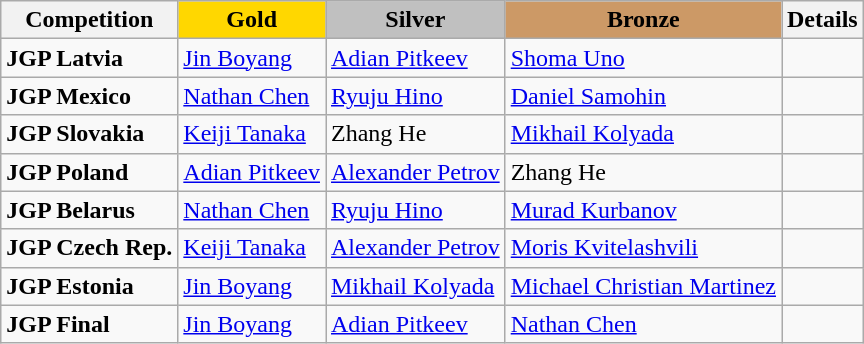<table class="wikitable">
<tr>
<th>Competition</th>
<td align=center bgcolor=gold><strong>Gold</strong></td>
<td align=center bgcolor=silver><strong>Silver</strong></td>
<td align=center bgcolor=cc9966><strong>Bronze</strong></td>
<th>Details</th>
</tr>
<tr>
<td><strong>JGP Latvia</strong></td>
<td> <a href='#'>Jin Boyang</a></td>
<td> <a href='#'>Adian Pitkeev</a></td>
<td> <a href='#'>Shoma Uno</a></td>
<td></td>
</tr>
<tr>
<td><strong>JGP Mexico</strong></td>
<td> <a href='#'>Nathan Chen</a></td>
<td> <a href='#'>Ryuju Hino</a></td>
<td> <a href='#'>Daniel Samohin</a></td>
<td></td>
</tr>
<tr>
<td><strong>JGP Slovakia</strong></td>
<td> <a href='#'>Keiji Tanaka</a></td>
<td> Zhang He</td>
<td> <a href='#'>Mikhail Kolyada</a></td>
<td></td>
</tr>
<tr>
<td><strong>JGP Poland</strong></td>
<td> <a href='#'>Adian Pitkeev</a></td>
<td> <a href='#'>Alexander Petrov</a></td>
<td> Zhang He</td>
<td></td>
</tr>
<tr>
<td><strong>JGP Belarus</strong></td>
<td> <a href='#'>Nathan Chen</a></td>
<td> <a href='#'>Ryuju Hino</a></td>
<td> <a href='#'>Murad Kurbanov</a></td>
<td></td>
</tr>
<tr>
<td><strong>JGP Czech Rep.</strong></td>
<td> <a href='#'>Keiji Tanaka</a></td>
<td> <a href='#'>Alexander Petrov</a></td>
<td> <a href='#'>Moris Kvitelashvili</a></td>
<td></td>
</tr>
<tr>
<td><strong>JGP Estonia</strong></td>
<td> <a href='#'>Jin Boyang</a></td>
<td> <a href='#'>Mikhail Kolyada</a></td>
<td><a href='#'>Michael Christian Martinez</a></td>
<td></td>
</tr>
<tr>
<td><strong>JGP Final</strong></td>
<td> <a href='#'>Jin Boyang</a></td>
<td> <a href='#'>Adian Pitkeev</a></td>
<td> <a href='#'>Nathan Chen</a></td>
<td></td>
</tr>
</table>
